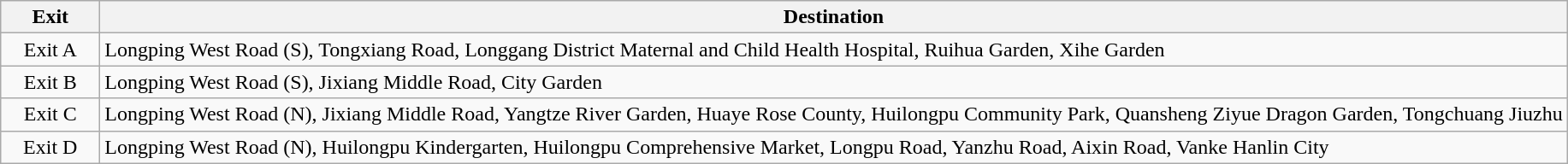<table class="wikitable">
<tr>
<th style="width:70px">Exit</th>
<th>Destination</th>
</tr>
<tr>
<td align=center>Exit A</td>
<td>Longping West Road (S), Tongxiang Road, Longgang District Maternal and Child Health Hospital, Ruihua Garden, Xihe Garden</td>
</tr>
<tr>
<td align=center>Exit B</td>
<td>Longping West Road (S), Jixiang Middle Road, City Garden</td>
</tr>
<tr>
<td align=center>Exit C</td>
<td>Longping West Road (N), Jixiang Middle Road, Yangtze River Garden, Huaye Rose County, Huilongpu Community Park, Quansheng Ziyue Dragon Garden, Tongchuang Jiuzhu</td>
</tr>
<tr>
<td align=center>Exit D</td>
<td>Longping West Road (N), Huilongpu Kindergarten, Huilongpu Comprehensive Market, Longpu Road, Yanzhu Road, Aixin Road, Vanke Hanlin City</td>
</tr>
</table>
